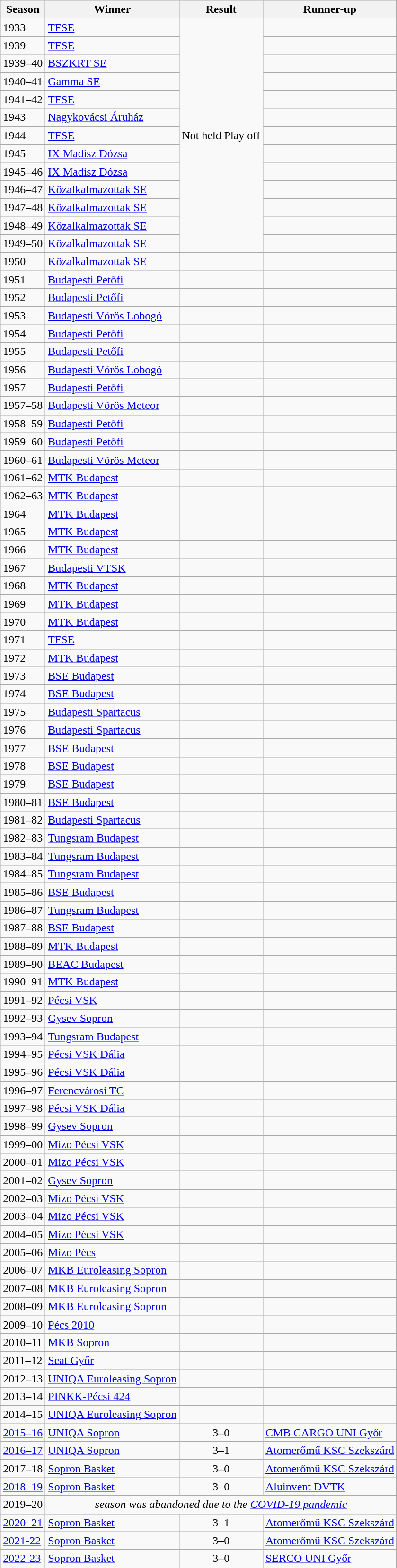<table class="wikitable">
<tr>
<th>Season</th>
<th>Winner</th>
<th>Result</th>
<th>Runner-up</th>
</tr>
<tr>
<td>1933</td>
<td><a href='#'>TFSE</a></td>
<td colspan=1 rowspan=13 align=center>Not held Play off</td>
<td></td>
</tr>
<tr>
<td>1939</td>
<td><a href='#'>TFSE</a></td>
<td></td>
</tr>
<tr>
<td>1939–40</td>
<td><a href='#'>BSZKRT SE</a></td>
<td></td>
</tr>
<tr>
<td>1940–41</td>
<td><a href='#'>Gamma SE</a></td>
<td></td>
</tr>
<tr>
<td>1941–42</td>
<td><a href='#'>TFSE</a></td>
<td></td>
</tr>
<tr>
<td>1943</td>
<td><a href='#'>Nagykovácsi Áruház</a></td>
<td></td>
</tr>
<tr>
<td>1944</td>
<td><a href='#'>TFSE</a></td>
<td></td>
</tr>
<tr>
<td>1945</td>
<td><a href='#'>IX Madisz Dózsa</a></td>
<td></td>
</tr>
<tr>
<td>1945–46</td>
<td><a href='#'>IX Madisz Dózsa</a></td>
<td></td>
</tr>
<tr>
<td>1946–47</td>
<td><a href='#'>Közalkalmazottak SE</a></td>
<td></td>
</tr>
<tr>
<td>1947–48</td>
<td><a href='#'>Közalkalmazottak SE</a></td>
<td></td>
</tr>
<tr>
<td>1948–49</td>
<td><a href='#'>Közalkalmazottak SE</a></td>
<td></td>
</tr>
<tr>
<td>1949–50</td>
<td><a href='#'>Közalkalmazottak SE</a></td>
<td></td>
</tr>
<tr>
<td>1950</td>
<td><a href='#'>Közalkalmazottak SE</a></td>
<td></td>
<td></td>
</tr>
<tr>
<td>1951</td>
<td><a href='#'>Budapesti Petőfi</a></td>
<td></td>
<td></td>
</tr>
<tr>
<td>1952</td>
<td><a href='#'>Budapesti Petőfi</a></td>
<td></td>
<td></td>
</tr>
<tr>
<td>1953</td>
<td><a href='#'>Budapesti Vörös Lobogó</a></td>
<td></td>
<td></td>
</tr>
<tr>
<td>1954</td>
<td><a href='#'>Budapesti Petőfi</a></td>
<td></td>
<td></td>
</tr>
<tr>
<td>1955</td>
<td><a href='#'>Budapesti Petőfi</a></td>
<td></td>
<td></td>
</tr>
<tr>
<td>1956</td>
<td><a href='#'>Budapesti Vörös Lobogó</a></td>
<td></td>
<td></td>
</tr>
<tr>
<td>1957</td>
<td><a href='#'>Budapesti Petőfi</a></td>
<td></td>
<td></td>
</tr>
<tr>
<td>1957–58</td>
<td><a href='#'>Budapesti Vörös Meteor</a></td>
<td></td>
<td></td>
</tr>
<tr>
<td>1958–59</td>
<td><a href='#'>Budapesti Petőfi</a></td>
<td></td>
<td></td>
</tr>
<tr>
<td>1959–60</td>
<td><a href='#'>Budapesti Petőfi</a></td>
<td></td>
<td></td>
</tr>
<tr>
<td>1960–61</td>
<td><a href='#'>Budapesti Vörös Meteor</a></td>
<td></td>
<td></td>
</tr>
<tr>
<td>1961–62</td>
<td><a href='#'>MTK Budapest</a></td>
<td></td>
<td></td>
</tr>
<tr>
<td>1962–63</td>
<td><a href='#'>MTK Budapest</a></td>
<td></td>
<td></td>
</tr>
<tr>
<td>1964</td>
<td><a href='#'>MTK Budapest</a></td>
<td></td>
<td></td>
</tr>
<tr>
<td>1965</td>
<td><a href='#'>MTK Budapest</a></td>
<td></td>
<td></td>
</tr>
<tr>
<td>1966</td>
<td><a href='#'>MTK Budapest</a></td>
<td></td>
<td></td>
</tr>
<tr>
<td>1967</td>
<td><a href='#'>Budapesti VTSK</a></td>
<td></td>
<td></td>
</tr>
<tr>
<td>1968</td>
<td><a href='#'>MTK Budapest</a></td>
<td></td>
<td></td>
</tr>
<tr>
<td>1969</td>
<td><a href='#'>MTK Budapest</a></td>
<td></td>
<td></td>
</tr>
<tr>
<td>1970</td>
<td><a href='#'>MTK Budapest</a></td>
<td></td>
<td></td>
</tr>
<tr>
<td>1971</td>
<td><a href='#'>TFSE</a></td>
<td></td>
<td></td>
</tr>
<tr>
<td>1972</td>
<td><a href='#'>MTK Budapest</a></td>
<td></td>
<td></td>
</tr>
<tr>
<td>1973</td>
<td><a href='#'>BSE Budapest</a></td>
<td></td>
<td></td>
</tr>
<tr>
<td>1974</td>
<td><a href='#'>BSE Budapest</a></td>
<td></td>
<td></td>
</tr>
<tr>
<td>1975</td>
<td><a href='#'>Budapesti Spartacus</a></td>
<td></td>
<td></td>
</tr>
<tr>
<td>1976</td>
<td><a href='#'>Budapesti Spartacus</a></td>
<td></td>
<td></td>
</tr>
<tr>
<td>1977</td>
<td><a href='#'>BSE Budapest</a></td>
<td></td>
<td></td>
</tr>
<tr>
<td>1978</td>
<td><a href='#'>BSE Budapest</a></td>
<td></td>
<td></td>
</tr>
<tr>
<td>1979</td>
<td><a href='#'>BSE Budapest</a></td>
<td></td>
<td></td>
</tr>
<tr>
<td>1980–81</td>
<td><a href='#'>BSE Budapest</a></td>
<td></td>
<td></td>
</tr>
<tr>
<td>1981–82</td>
<td><a href='#'>Budapesti Spartacus</a></td>
<td></td>
<td></td>
</tr>
<tr>
<td>1982–83</td>
<td><a href='#'>Tungsram Budapest</a></td>
<td></td>
<td></td>
</tr>
<tr>
<td>1983–84</td>
<td><a href='#'>Tungsram Budapest</a></td>
<td></td>
<td></td>
</tr>
<tr>
<td>1984–85</td>
<td><a href='#'>Tungsram Budapest</a></td>
<td></td>
<td></td>
</tr>
<tr>
<td>1985–86</td>
<td><a href='#'>BSE Budapest</a></td>
<td></td>
<td></td>
</tr>
<tr>
<td>1986–87</td>
<td><a href='#'>Tungsram Budapest</a></td>
<td></td>
<td></td>
</tr>
<tr>
<td>1987–88</td>
<td><a href='#'>BSE Budapest</a></td>
<td></td>
<td></td>
</tr>
<tr>
<td>1988–89</td>
<td><a href='#'>MTK Budapest</a></td>
<td></td>
<td></td>
</tr>
<tr>
<td>1989–90</td>
<td><a href='#'>BEAC Budapest</a></td>
<td></td>
<td></td>
</tr>
<tr>
<td>1990–91</td>
<td><a href='#'>MTK Budapest</a></td>
<td></td>
<td></td>
</tr>
<tr>
<td>1991–92</td>
<td><a href='#'>Pécsi VSK</a></td>
<td></td>
<td></td>
</tr>
<tr>
<td>1992–93</td>
<td><a href='#'>Gysev Sopron</a></td>
<td></td>
<td></td>
</tr>
<tr>
<td>1993–94</td>
<td><a href='#'>Tungsram Budapest</a></td>
<td></td>
<td></td>
</tr>
<tr>
<td>1994–95</td>
<td><a href='#'>Pécsi VSK Dália</a></td>
<td></td>
<td></td>
</tr>
<tr>
<td>1995–96</td>
<td><a href='#'>Pécsi VSK Dália</a></td>
<td></td>
<td></td>
</tr>
<tr>
<td>1996–97</td>
<td><a href='#'>Ferencvárosi TC</a></td>
<td></td>
<td></td>
</tr>
<tr>
<td>1997–98</td>
<td><a href='#'>Pécsi VSK Dália</a></td>
<td></td>
<td></td>
</tr>
<tr>
<td>1998–99</td>
<td><a href='#'>Gysev Sopron</a></td>
<td></td>
<td></td>
</tr>
<tr>
<td>1999–00</td>
<td><a href='#'>Mizo Pécsi VSK</a></td>
<td></td>
<td></td>
</tr>
<tr>
<td>2000–01</td>
<td><a href='#'>Mizo Pécsi VSK</a></td>
<td></td>
<td></td>
</tr>
<tr>
<td>2001–02</td>
<td><a href='#'>Gysev Sopron</a></td>
<td></td>
<td></td>
</tr>
<tr>
<td>2002–03</td>
<td><a href='#'>Mizo Pécsi VSK</a></td>
<td></td>
<td></td>
</tr>
<tr>
<td>2003–04</td>
<td><a href='#'>Mizo Pécsi VSK</a></td>
<td></td>
<td></td>
</tr>
<tr>
<td>2004–05</td>
<td><a href='#'>Mizo Pécsi VSK</a></td>
<td></td>
<td></td>
</tr>
<tr>
<td>2005–06</td>
<td><a href='#'>Mizo Pécs</a></td>
<td></td>
<td></td>
</tr>
<tr>
<td>2006–07</td>
<td><a href='#'>MKB Euroleasing Sopron</a></td>
<td></td>
<td></td>
</tr>
<tr>
<td>2007–08</td>
<td><a href='#'>MKB Euroleasing Sopron</a></td>
<td></td>
<td></td>
</tr>
<tr>
<td>2008–09</td>
<td><a href='#'>MKB Euroleasing Sopron</a></td>
<td></td>
<td></td>
</tr>
<tr>
<td>2009–10</td>
<td><a href='#'>Pécs 2010</a></td>
<td></td>
<td></td>
</tr>
<tr>
<td>2010–11</td>
<td><a href='#'>MKB Sopron</a></td>
<td></td>
<td></td>
</tr>
<tr>
<td>2011–12</td>
<td><a href='#'>Seat Győr</a></td>
<td></td>
<td></td>
</tr>
<tr>
<td>2012–13</td>
<td><a href='#'>UNIQA Euroleasing Sopron</a></td>
<td></td>
<td></td>
</tr>
<tr>
<td>2013–14</td>
<td><a href='#'>PINKK-Pécsi 424</a></td>
<td></td>
<td></td>
</tr>
<tr>
<td>2014–15</td>
<td><a href='#'>UNIQA Euroleasing Sopron</a></td>
<td></td>
<td></td>
</tr>
<tr>
<td><a href='#'>2015–16</a></td>
<td><a href='#'>UNIQA Sopron</a></td>
<td align=center>3–0</td>
<td><a href='#'>CMB CARGO UNI Győr</a></td>
</tr>
<tr>
<td><a href='#'>2016–17</a></td>
<td><a href='#'>UNIQA Sopron</a></td>
<td align=center>3–1</td>
<td><a href='#'>Atomerőmű KSC Szekszárd</a></td>
</tr>
<tr>
<td>2017–18</td>
<td><a href='#'>Sopron Basket</a></td>
<td align=center>3–0</td>
<td><a href='#'>Atomerőmű KSC Szekszárd</a></td>
</tr>
<tr>
<td><a href='#'>2018–19</a></td>
<td><a href='#'>Sopron Basket</a></td>
<td align=center>3–0</td>
<td><a href='#'>Aluinvent DVTK</a></td>
</tr>
<tr>
<td>2019–20</td>
<td colspan=3 align=center><em>season was abandoned due to the <a href='#'>COVID-19 pandemic</a></em></td>
</tr>
<tr>
<td><a href='#'>2020–21</a></td>
<td><a href='#'>Sopron Basket</a></td>
<td align=center>3–1</td>
<td><a href='#'>Atomerőmű KSC Szekszárd</a></td>
</tr>
<tr>
<td><a href='#'>2021-22</a></td>
<td><a href='#'>Sopron Basket</a></td>
<td align=center>3–0</td>
<td><a href='#'>Atomerőmű KSC Szekszárd</a></td>
</tr>
<tr>
<td><a href='#'>2022-23</a></td>
<td><a href='#'>Sopron Basket</a></td>
<td align=center>3–0</td>
<td><a href='#'>SERCO UNI Győr</a></td>
</tr>
</table>
